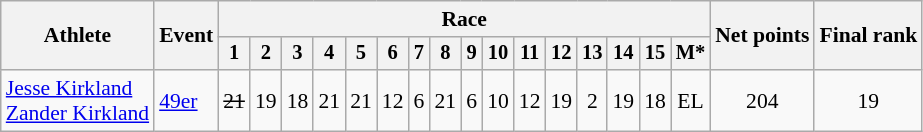<table class="wikitable" border="1" style="font-size:90%">
<tr>
<th rowspan="2">Athlete</th>
<th rowspan="2">Event</th>
<th colspan=16>Race</th>
<th rowspan=2>Net points</th>
<th rowspan=2>Final rank</th>
</tr>
<tr style="font-size:95%">
<th>1</th>
<th>2</th>
<th>3</th>
<th>4</th>
<th>5</th>
<th>6</th>
<th>7</th>
<th>8</th>
<th>9</th>
<th>10</th>
<th>11</th>
<th>12</th>
<th>13</th>
<th>14</th>
<th>15</th>
<th>M*</th>
</tr>
<tr align=center>
<td align=left><a href='#'>Jesse Kirkland</a><br><a href='#'>Zander Kirkland</a></td>
<td align=left><a href='#'>49er</a></td>
<td><s>21<br><small></small></s></td>
<td>19</td>
<td>18</td>
<td>21<br><small></small></td>
<td>21<br><small></small></td>
<td>12</td>
<td>6</td>
<td>21<br><small></small></td>
<td>6</td>
<td>10</td>
<td>12</td>
<td>19</td>
<td>2</td>
<td>19</td>
<td>18</td>
<td>EL</td>
<td>204</td>
<td>19</td>
</tr>
</table>
